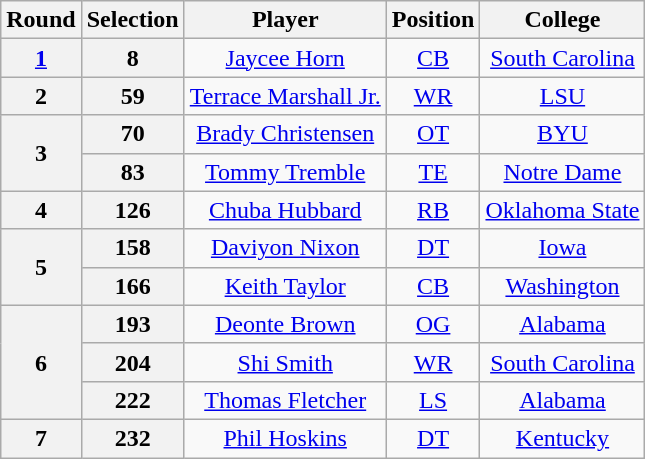<table class="wikitable" style="text-align:center">
<tr>
<th>Round</th>
<th>Selection</th>
<th>Player</th>
<th>Position</th>
<th>College</th>
</tr>
<tr>
<th><a href='#'>1</a></th>
<th>8</th>
<td><a href='#'>Jaycee Horn</a></td>
<td><a href='#'>CB</a></td>
<td><a href='#'>South Carolina</a></td>
</tr>
<tr>
<th>2</th>
<th>59</th>
<td><a href='#'>Terrace Marshall Jr.</a></td>
<td><a href='#'>WR</a></td>
<td><a href='#'>LSU</a></td>
</tr>
<tr>
<th rowspan="2">3</th>
<th>70</th>
<td><a href='#'>Brady Christensen</a></td>
<td><a href='#'>OT</a></td>
<td><a href='#'>BYU</a></td>
</tr>
<tr>
<th>83</th>
<td><a href='#'>Tommy Tremble</a></td>
<td><a href='#'>TE</a></td>
<td><a href='#'>Notre Dame</a></td>
</tr>
<tr>
<th>4</th>
<th>126</th>
<td><a href='#'>Chuba Hubbard</a></td>
<td><a href='#'>RB</a></td>
<td><a href='#'>Oklahoma State</a></td>
</tr>
<tr>
<th rowspan="2">5</th>
<th>158</th>
<td><a href='#'>Daviyon Nixon</a></td>
<td><a href='#'>DT</a></td>
<td><a href='#'>Iowa</a></td>
</tr>
<tr>
<th>166</th>
<td><a href='#'>Keith Taylor</a></td>
<td><a href='#'>CB</a></td>
<td><a href='#'>Washington</a></td>
</tr>
<tr>
<th rowspan="3">6</th>
<th>193</th>
<td><a href='#'>Deonte Brown</a></td>
<td><a href='#'>OG</a></td>
<td><a href='#'>Alabama</a></td>
</tr>
<tr>
<th>204</th>
<td><a href='#'>Shi Smith</a></td>
<td><a href='#'>WR</a></td>
<td><a href='#'>South Carolina</a></td>
</tr>
<tr>
<th>222</th>
<td><a href='#'>Thomas Fletcher</a></td>
<td><a href='#'>LS</a></td>
<td><a href='#'>Alabama</a></td>
</tr>
<tr>
<th>7</th>
<th>232</th>
<td><a href='#'>Phil Hoskins</a></td>
<td><a href='#'>DT</a></td>
<td><a href='#'>Kentucky</a></td>
</tr>
</table>
